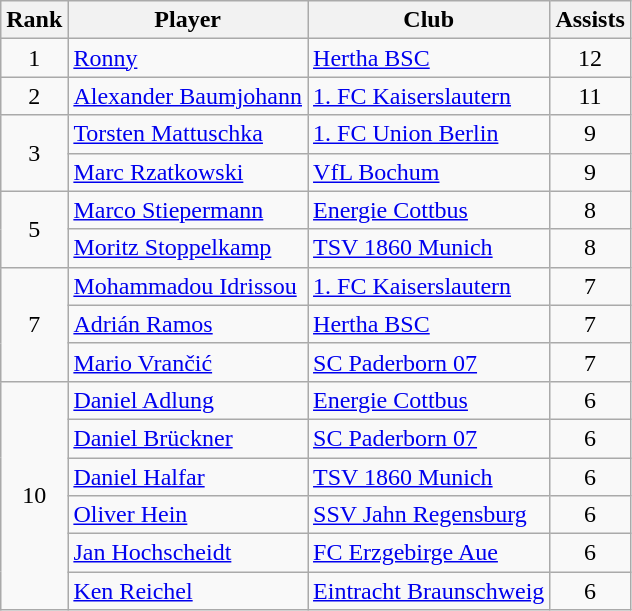<table class="wikitable" style="text-align:center">
<tr>
<th>Rank</th>
<th>Player</th>
<th>Club</th>
<th>Assists</th>
</tr>
<tr>
<td>1</td>
<td align="left"> <a href='#'>Ronny</a></td>
<td align="left"><a href='#'>Hertha BSC</a></td>
<td>12</td>
</tr>
<tr>
<td>2</td>
<td align="left"> <a href='#'>Alexander Baumjohann</a></td>
<td align="left"><a href='#'>1. FC Kaiserslautern</a></td>
<td>11</td>
</tr>
<tr>
<td rowspan="2">3</td>
<td align="left"> <a href='#'>Torsten Mattuschka</a></td>
<td align="left"><a href='#'>1. FC Union Berlin</a></td>
<td>9</td>
</tr>
<tr>
<td align="left"> <a href='#'>Marc Rzatkowski</a></td>
<td align="left"><a href='#'>VfL Bochum</a></td>
<td>9</td>
</tr>
<tr>
<td rowspan="2">5</td>
<td align="left"> <a href='#'>Marco Stiepermann</a></td>
<td align="left"><a href='#'>Energie Cottbus</a></td>
<td>8</td>
</tr>
<tr>
<td align="left"> <a href='#'>Moritz Stoppelkamp</a></td>
<td align="left"><a href='#'>TSV 1860 Munich</a></td>
<td>8</td>
</tr>
<tr>
<td rowspan="3">7</td>
<td align="left"> <a href='#'>Mohammadou Idrissou</a></td>
<td align="left"><a href='#'>1. FC Kaiserslautern</a></td>
<td>7</td>
</tr>
<tr>
<td align="left"> <a href='#'>Adrián Ramos</a></td>
<td align="left"><a href='#'>Hertha BSC</a></td>
<td>7</td>
</tr>
<tr>
<td align="left"> <a href='#'>Mario Vrančić</a></td>
<td align="left"><a href='#'>SC Paderborn 07</a></td>
<td>7</td>
</tr>
<tr>
<td rowspan="6">10</td>
<td align="left"> <a href='#'>Daniel Adlung</a></td>
<td align="left"><a href='#'>Energie Cottbus</a></td>
<td>6</td>
</tr>
<tr>
<td align="left"> <a href='#'>Daniel Brückner</a></td>
<td align="left"><a href='#'>SC Paderborn 07</a></td>
<td>6</td>
</tr>
<tr>
<td align="left"> <a href='#'>Daniel Halfar</a></td>
<td align="left"><a href='#'>TSV 1860 Munich</a></td>
<td>6</td>
</tr>
<tr>
<td align="left"> <a href='#'>Oliver Hein</a></td>
<td align="left"><a href='#'>SSV Jahn Regensburg</a></td>
<td>6</td>
</tr>
<tr>
<td align="left"> <a href='#'>Jan Hochscheidt</a></td>
<td align="left"><a href='#'>FC Erzgebirge Aue</a></td>
<td>6</td>
</tr>
<tr>
<td align="left"> <a href='#'>Ken Reichel</a></td>
<td align="left"><a href='#'>Eintracht Braunschweig</a></td>
<td>6</td>
</tr>
</table>
